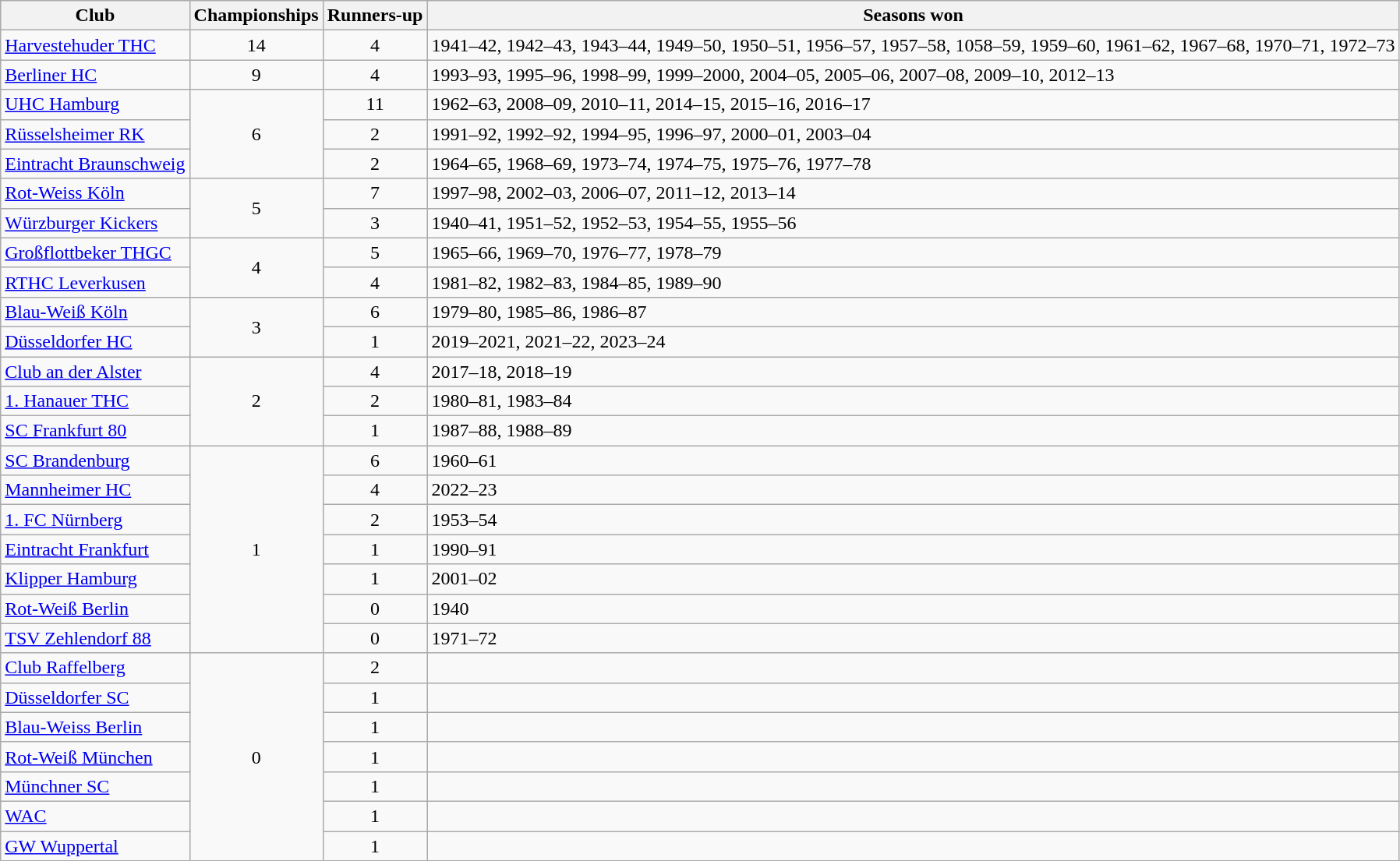<table class="wikitable sortable">
<tr>
<th>Club</th>
<th>Championships</th>
<th>Runners-up</th>
<th>Seasons won</th>
</tr>
<tr>
<td><a href='#'>Harvestehuder THC</a></td>
<td align=center>14</td>
<td align=center>4</td>
<td>1941–42, 1942–43, 1943–44, 1949–50, 1950–51, 1956–57, 1957–58, 1058–59, 1959–60, 1961–62, 1967–68, 1970–71, 1972–73</td>
</tr>
<tr>
<td><a href='#'>Berliner HC</a></td>
<td align=center>9</td>
<td align=center>4</td>
<td>1993–93, 1995–96, 1998–99, 1999–2000, 2004–05, 2005–06, 2007–08, 2009–10, 2012–13</td>
</tr>
<tr>
<td><a href='#'>UHC Hamburg</a></td>
<td align=center rowspan=3>6</td>
<td align=center>11</td>
<td>1962–63, 2008–09, 2010–11, 2014–15, 2015–16, 2016–17</td>
</tr>
<tr>
<td><a href='#'>Rüsselsheimer RK</a></td>
<td align=center>2</td>
<td>1991–92, 1992–92, 1994–95, 1996–97, 2000–01, 2003–04</td>
</tr>
<tr>
<td><a href='#'>Eintracht Braunschweig</a></td>
<td align=center>2</td>
<td>1964–65, 1968–69, 1973–74, 1974–75, 1975–76, 1977–78</td>
</tr>
<tr>
<td><a href='#'>Rot-Weiss Köln</a></td>
<td align=center rowspan=2>5</td>
<td align=center>7</td>
<td>1997–98, 2002–03, 2006–07, 2011–12, 2013–14</td>
</tr>
<tr>
<td><a href='#'>Würzburger Kickers</a></td>
<td align=center>3</td>
<td>1940–41, 1951–52, 1952–53, 1954–55, 1955–56</td>
</tr>
<tr>
<td><a href='#'>Großflottbeker THGC</a></td>
<td align=center rowspan=2>4</td>
<td align=center>5</td>
<td>1965–66, 1969–70, 1976–77, 1978–79</td>
</tr>
<tr>
<td><a href='#'>RTHC Leverkusen</a></td>
<td align=center>4</td>
<td>1981–82, 1982–83, 1984–85, 1989–90</td>
</tr>
<tr>
<td><a href='#'>Blau-Weiß Köln</a></td>
<td align=center rowspan=2>3</td>
<td align=center>6</td>
<td>1979–80, 1985–86, 1986–87</td>
</tr>
<tr>
<td><a href='#'>Düsseldorfer HC</a></td>
<td align=center>1</td>
<td>2019–2021, 2021–22, 2023–24</td>
</tr>
<tr>
<td><a href='#'>Club an der Alster</a></td>
<td align=center rowspan=3>2</td>
<td align=center>4</td>
<td>2017–18, 2018–19</td>
</tr>
<tr>
<td><a href='#'>1. Hanauer THC</a></td>
<td align=center>2</td>
<td>1980–81, 1983–84</td>
</tr>
<tr>
<td><a href='#'>SC Frankfurt 80</a></td>
<td align=center>1</td>
<td>1987–88, 1988–89</td>
</tr>
<tr>
<td><a href='#'>SC Brandenburg</a></td>
<td align=center rowspan=7>1</td>
<td align=center>6</td>
<td>1960–61</td>
</tr>
<tr>
<td><a href='#'>Mannheimer HC</a></td>
<td align=center>4</td>
<td>2022–23</td>
</tr>
<tr>
<td><a href='#'>1. FC Nürnberg</a></td>
<td align=center>2</td>
<td>1953–54</td>
</tr>
<tr>
<td><a href='#'>Eintracht Frankfurt</a></td>
<td align=center>1</td>
<td>1990–91</td>
</tr>
<tr>
<td><a href='#'>Klipper Hamburg</a></td>
<td align=center>1</td>
<td>2001–02</td>
</tr>
<tr>
<td><a href='#'>Rot-Weiß Berlin</a></td>
<td align=center>0</td>
<td>1940</td>
</tr>
<tr>
<td><a href='#'>TSV Zehlendorf 88</a></td>
<td align=center>0</td>
<td>1971–72</td>
</tr>
<tr>
<td><a href='#'>Club Raffelberg</a></td>
<td align=center rowspan=7>0</td>
<td align=center>2</td>
<td></td>
</tr>
<tr>
<td><a href='#'>Düsseldorfer SC</a></td>
<td align=center>1</td>
<td></td>
</tr>
<tr>
<td><a href='#'>Blau-Weiss Berlin</a></td>
<td align=center>1</td>
<td></td>
</tr>
<tr>
<td><a href='#'>Rot-Weiß München</a></td>
<td align=center>1</td>
<td></td>
</tr>
<tr>
<td><a href='#'>Münchner SC</a></td>
<td align=center>1</td>
<td></td>
</tr>
<tr>
<td><a href='#'>WAC</a></td>
<td align=center>1</td>
<td></td>
</tr>
<tr>
<td><a href='#'>GW Wuppertal</a></td>
<td align=center>1</td>
<td></td>
</tr>
</table>
